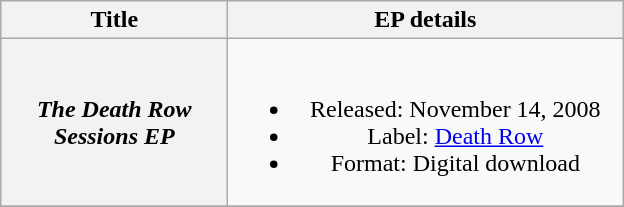<table class="wikitable plainrowheaders" style="text-align:center;" border="1">
<tr>
<th scope="col" style="width:9em;">Title</th>
<th scope="col" style="width:16em;">EP details</th>
</tr>
<tr>
<th scope="row"><em>The Death Row Sessions EP</em></th>
<td><br><ul><li>Released: November 14, 2008</li><li>Label: <a href='#'>Death Row</a></li><li>Format: Digital download</li></ul></td>
</tr>
<tr>
</tr>
</table>
